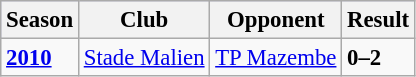<table class="wikitable" style="text-align: left; font-size:95%">
<tr bgcolor="#ccccff">
<th>Season</th>
<th>Club</th>
<th>Opponent</th>
<th>Result</th>
</tr>
<tr>
<td><strong><a href='#'>2010</a></strong></td>
<td><a href='#'>Stade Malien</a></td>
<td> <a href='#'>TP Mazembe</a></td>
<td><strong>0–2</strong></td>
</tr>
</table>
